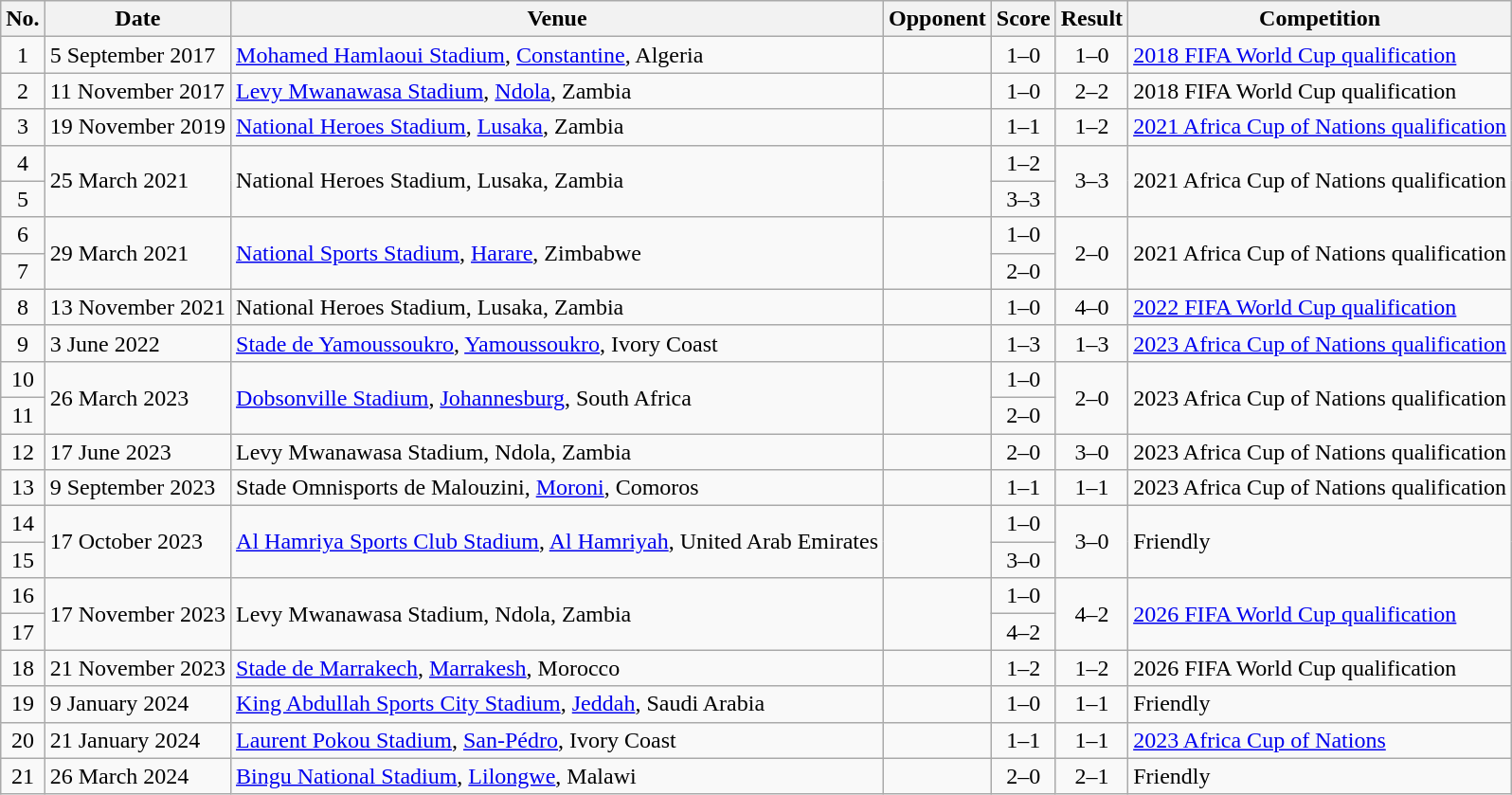<table class="wikitable sortable">
<tr>
<th>No.</th>
<th>Date</th>
<th>Venue</th>
<th>Opponent</th>
<th>Score</th>
<th>Result</th>
<th>Competition</th>
</tr>
<tr>
<td align=center>1</td>
<td>5 September 2017</td>
<td><a href='#'>Mohamed Hamlaoui Stadium</a>, <a href='#'>Constantine</a>, Algeria</td>
<td></td>
<td align=center>1–0</td>
<td align=center>1–0</td>
<td><a href='#'>2018 FIFA World Cup qualification</a></td>
</tr>
<tr>
<td align=center>2</td>
<td>11 November 2017</td>
<td><a href='#'>Levy Mwanawasa Stadium</a>, <a href='#'>Ndola</a>, Zambia</td>
<td></td>
<td align=center>1–0</td>
<td align=center>2–2</td>
<td>2018 FIFA World Cup qualification</td>
</tr>
<tr>
<td align=center>3</td>
<td>19 November 2019</td>
<td><a href='#'>National Heroes Stadium</a>, <a href='#'>Lusaka</a>, Zambia</td>
<td></td>
<td align=center>1–1</td>
<td align=center>1–2</td>
<td><a href='#'>2021 Africa Cup of Nations qualification</a></td>
</tr>
<tr>
<td align=center>4</td>
<td rowspan="2">25 March 2021</td>
<td rowspan="2">National Heroes Stadium, Lusaka, Zambia</td>
<td rowspan="2"></td>
<td align=center>1–2</td>
<td rowspan=2 align=center>3–3</td>
<td rowspan="2">2021 Africa Cup of Nations qualification</td>
</tr>
<tr>
<td align=center>5</td>
<td align="center">3–3</td>
</tr>
<tr>
<td align=center>6</td>
<td rowspan="2">29 March 2021</td>
<td rowspan=2><a href='#'>National Sports Stadium</a>, <a href='#'>Harare</a>, Zimbabwe</td>
<td rowspan=2></td>
<td align=center>1–0</td>
<td rowspan=2 align=center>2–0</td>
<td rowspan="2">2021 Africa Cup of Nations qualification</td>
</tr>
<tr>
<td align=center>7</td>
<td align="center">2–0</td>
</tr>
<tr>
<td align=center>8</td>
<td>13 November 2021</td>
<td>National Heroes Stadium, Lusaka, Zambia</td>
<td></td>
<td align=center>1–0</td>
<td align=center>4–0</td>
<td><a href='#'>2022 FIFA World Cup qualification</a></td>
</tr>
<tr>
<td align=center>9</td>
<td>3 June 2022</td>
<td><a href='#'>Stade de Yamoussoukro</a>, <a href='#'>Yamoussoukro</a>, Ivory Coast</td>
<td></td>
<td align=center>1–3</td>
<td align=center>1–3</td>
<td><a href='#'>2023 Africa Cup of Nations qualification</a></td>
</tr>
<tr>
<td align=center>10</td>
<td rowspan="2">26 March 2023</td>
<td rowspan=2><a href='#'>Dobsonville Stadium</a>, <a href='#'>Johannesburg</a>, South Africa</td>
<td rowspan=2></td>
<td align=center>1–0</td>
<td rowspan=2 align=center>2–0</td>
<td rowspan="2">2023 Africa Cup of Nations qualification</td>
</tr>
<tr>
<td align=center>11</td>
<td align="center">2–0</td>
</tr>
<tr>
<td align=center>12</td>
<td>17 June 2023</td>
<td>Levy Mwanawasa Stadium, Ndola, Zambia</td>
<td></td>
<td align=center>2–0</td>
<td align=center>3–0</td>
<td>2023 Africa Cup of Nations qualification</td>
</tr>
<tr>
<td align=center>13</td>
<td>9 September 2023</td>
<td>Stade Omnisports de Malouzini, <a href='#'>Moroni</a>, Comoros</td>
<td></td>
<td align=center>1–1</td>
<td align=center>1–1</td>
<td>2023 Africa Cup of Nations qualification</td>
</tr>
<tr>
<td align=center>14</td>
<td rowspan="2">17 October 2023</td>
<td rowspan=2><a href='#'>Al Hamriya Sports Club Stadium</a>, <a href='#'>Al Hamriyah</a>, United Arab Emirates</td>
<td rowspan=2></td>
<td align=center>1–0</td>
<td rowspan=2 align=center>3–0</td>
<td rowspan="2">Friendly</td>
</tr>
<tr>
<td align=center>15</td>
<td align="center">3–0</td>
</tr>
<tr>
<td align=center>16</td>
<td rowspan="2">17 November 2023</td>
<td rowspan=2>Levy Mwanawasa Stadium, Ndola, Zambia</td>
<td rowspan=2></td>
<td align=center>1–0</td>
<td rowspan=2 align=center>4–2</td>
<td rowspan="2"><a href='#'>2026 FIFA World Cup qualification</a></td>
</tr>
<tr>
<td align=center>17</td>
<td align="center">4–2</td>
</tr>
<tr>
<td align=center>18</td>
<td>21 November 2023</td>
<td><a href='#'>Stade de Marrakech</a>, <a href='#'>Marrakesh</a>, Morocco</td>
<td></td>
<td align=center>1–2</td>
<td align=center>1–2</td>
<td>2026 FIFA World Cup qualification</td>
</tr>
<tr>
<td align=center>19</td>
<td>9 January 2024</td>
<td><a href='#'>King Abdullah Sports City Stadium</a>, <a href='#'>Jeddah</a>, Saudi Arabia</td>
<td></td>
<td align=center>1–0</td>
<td align=center>1–1</td>
<td>Friendly</td>
</tr>
<tr>
<td align=center>20</td>
<td>21 January 2024</td>
<td><a href='#'>Laurent Pokou Stadium</a>, <a href='#'>San-Pédro</a>, Ivory Coast</td>
<td></td>
<td align=center>1–1</td>
<td align=center>1–1</td>
<td><a href='#'>2023 Africa Cup of Nations</a></td>
</tr>
<tr>
<td align=center>21</td>
<td>26 March 2024</td>
<td><a href='#'>Bingu National Stadium</a>, <a href='#'>Lilongwe</a>, Malawi</td>
<td></td>
<td align=center>2–0</td>
<td align=center>2–1</td>
<td>Friendly</td>
</tr>
</table>
